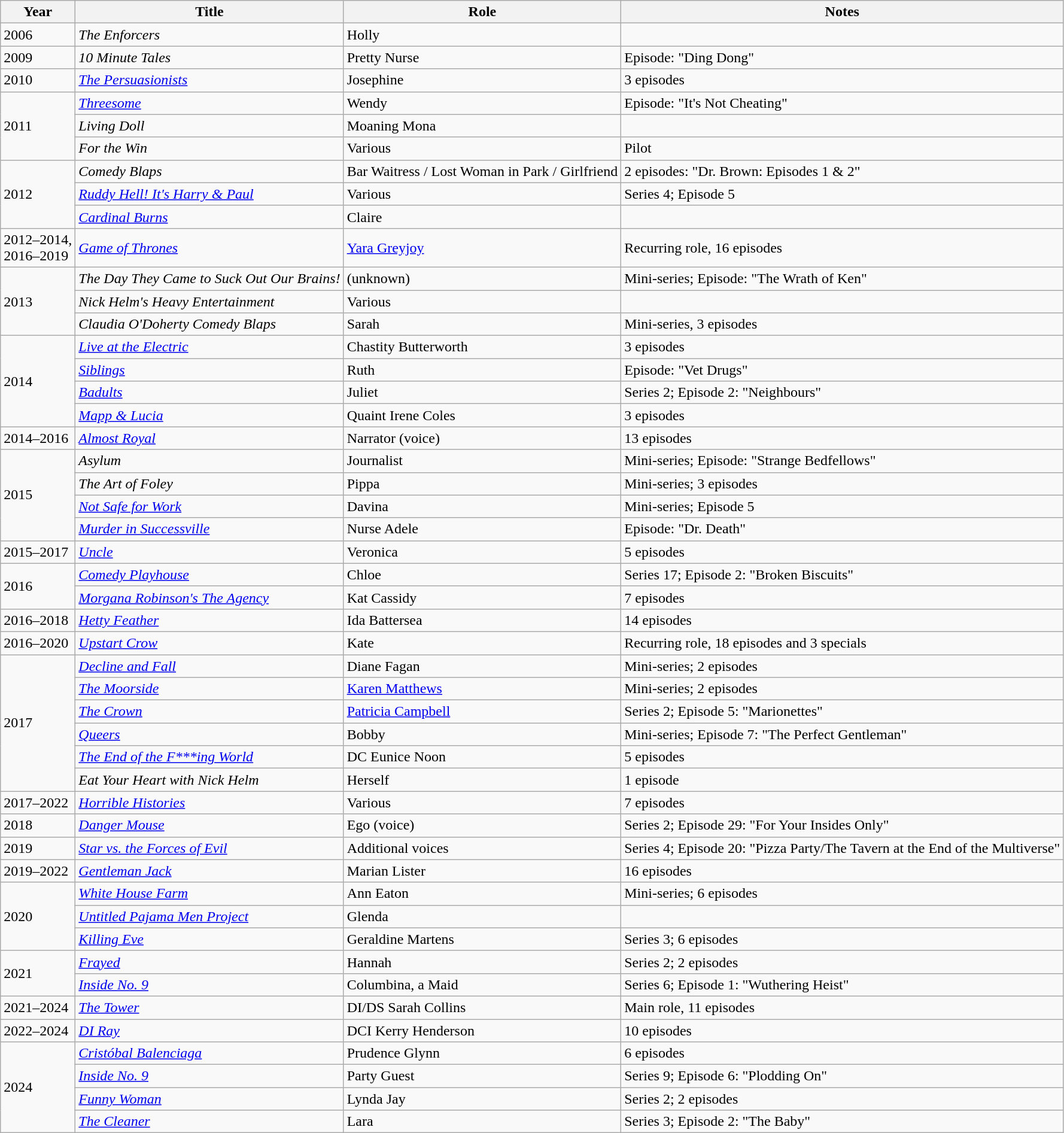<table class="wikitable sortable">
<tr>
<th>Year</th>
<th>Title</th>
<th>Role</th>
<th class="unsortable">Notes</th>
</tr>
<tr>
<td>2006</td>
<td data-sort-value="Enforcers, The"><em>The Enforcers</em></td>
<td>Holly</td>
<td></td>
</tr>
<tr>
<td>2009</td>
<td><em>10 Minute Tales</em></td>
<td>Pretty Nurse</td>
<td>Episode: "Ding Dong"</td>
</tr>
<tr>
<td>2010</td>
<td data-sort-value="Persuasionists, The"><em><a href='#'>The Persuasionists</a></em></td>
<td>Josephine</td>
<td>3 episodes</td>
</tr>
<tr>
<td rowspan="3">2011</td>
<td><em><a href='#'>Threesome</a></em></td>
<td>Wendy</td>
<td>Episode: "It's Not Cheating"</td>
</tr>
<tr>
<td><em>Living Doll</em></td>
<td>Moaning Mona</td>
<td></td>
</tr>
<tr>
<td><em>For the Win</em></td>
<td>Various</td>
<td>Pilot</td>
</tr>
<tr>
<td rowspan="3">2012</td>
<td><em>Comedy Blaps</em></td>
<td>Bar Waitress / Lost Woman in Park / Girlfriend</td>
<td>2 episodes: "Dr. Brown: Episodes 1 & 2"</td>
</tr>
<tr>
<td><em><a href='#'>Ruddy Hell! It's Harry & Paul</a></em></td>
<td>Various</td>
<td>Series 4; Episode 5</td>
</tr>
<tr>
<td><em><a href='#'>Cardinal Burns</a></em></td>
<td>Claire</td>
<td></td>
</tr>
<tr>
<td>2012–2014,<br>2016–2019</td>
<td><em><a href='#'>Game of Thrones</a></em></td>
<td><a href='#'>Yara Greyjoy</a></td>
<td>Recurring role, 16 episodes</td>
</tr>
<tr>
<td rowspan="3">2013</td>
<td data-sort-value="Day They Came to Suck Out Our Brains!, The"><em>The Day They Came to Suck Out Our Brains!</em></td>
<td>(unknown)</td>
<td>Mini-series; Episode: "The Wrath of Ken"</td>
</tr>
<tr>
<td><em>Nick Helm's Heavy Entertainment</em></td>
<td>Various</td>
<td></td>
</tr>
<tr>
<td><em>Claudia O'Doherty Comedy Blaps</em></td>
<td>Sarah</td>
<td>Mini-series, 3 episodes</td>
</tr>
<tr>
<td rowspan="4">2014</td>
<td><em><a href='#'>Live at the Electric</a></em></td>
<td>Chastity Butterworth</td>
<td>3 episodes</td>
</tr>
<tr>
<td><em><a href='#'>Siblings</a></em></td>
<td>Ruth</td>
<td>Episode: "Vet Drugs"</td>
</tr>
<tr>
<td><em><a href='#'>Badults</a></em></td>
<td>Juliet</td>
<td>Series 2; Episode 2: "Neighbours"</td>
</tr>
<tr>
<td><em><a href='#'>Mapp & Lucia</a></em></td>
<td>Quaint Irene Coles</td>
<td>3 episodes</td>
</tr>
<tr>
<td>2014–2016</td>
<td><em><a href='#'>Almost Royal</a></em></td>
<td>Narrator (voice)</td>
<td>13 episodes</td>
</tr>
<tr>
<td rowspan="4">2015</td>
<td><em>Asylum</em></td>
<td>Journalist</td>
<td>Mini-series; Episode: "Strange Bedfellows"</td>
</tr>
<tr>
<td><em>The Art of Foley</em></td>
<td>Pippa</td>
<td>Mini-series; 3 episodes</td>
</tr>
<tr>
<td><em><a href='#'>Not Safe for Work</a></em></td>
<td>Davina</td>
<td>Mini-series; Episode 5</td>
</tr>
<tr>
<td><em><a href='#'>Murder in Successville</a></em></td>
<td>Nurse Adele</td>
<td>Episode: "Dr. Death"</td>
</tr>
<tr>
<td>2015–2017</td>
<td><em><a href='#'>Uncle</a></em></td>
<td>Veronica</td>
<td>5 episodes</td>
</tr>
<tr>
<td rowspan="2">2016</td>
<td><em><a href='#'>Comedy Playhouse</a></em></td>
<td>Chloe</td>
<td>Series 17; Episode 2: "Broken Biscuits"</td>
</tr>
<tr>
<td><em><a href='#'>Morgana Robinson's The Agency</a></em></td>
<td>Kat Cassidy</td>
<td>7 episodes</td>
</tr>
<tr>
<td>2016–2018</td>
<td><em><a href='#'>Hetty Feather</a></em></td>
<td>Ida Battersea</td>
<td>14 episodes</td>
</tr>
<tr>
<td>2016–2020</td>
<td><em><a href='#'>Upstart Crow</a></em></td>
<td>Kate</td>
<td>Recurring role, 18 episodes and 3 specials</td>
</tr>
<tr>
<td rowspan="6">2017</td>
<td><em><a href='#'>Decline and Fall</a></em></td>
<td>Diane Fagan</td>
<td>Mini-series; 2 episodes</td>
</tr>
<tr>
<td data-sort-value="Moorside, The"><em><a href='#'>The Moorside</a></em></td>
<td><a href='#'>Karen Matthews</a></td>
<td>Mini-series; 2 episodes</td>
</tr>
<tr>
<td data-sort-value="Crown, The"><em><a href='#'>The Crown</a></em></td>
<td><a href='#'>Patricia Campbell</a></td>
<td>Series 2; Episode 5: "Marionettes"</td>
</tr>
<tr>
<td><em><a href='#'>Queers</a></em></td>
<td>Bobby</td>
<td>Mini-series; Episode 7: "The Perfect Gentleman"</td>
</tr>
<tr>
<td data-sort-value="End of the F***ing World, The"><em><a href='#'>The End of the F***ing World</a></em></td>
<td>DC Eunice Noon</td>
<td>5 episodes</td>
</tr>
<tr>
<td><em>Eat Your Heart with Nick Helm</em></td>
<td>Herself</td>
<td>1 episode</td>
</tr>
<tr>
<td>2017–2022</td>
<td><em><a href='#'>Horrible Histories</a></em></td>
<td>Various</td>
<td>7 episodes</td>
</tr>
<tr>
<td>2018</td>
<td><em><a href='#'>Danger Mouse</a></em></td>
<td>Ego (voice)</td>
<td>Series 2; Episode 29: "For Your Insides Only"</td>
</tr>
<tr>
<td>2019</td>
<td><em><a href='#'>Star vs. the Forces of Evil</a></em></td>
<td>Additional voices</td>
<td>Series 4; Episode 20: "Pizza Party/The Tavern at the End of the Multiverse"</td>
</tr>
<tr>
<td>2019–2022</td>
<td><em><a href='#'>Gentleman Jack</a></em></td>
<td>Marian Lister</td>
<td>16 episodes</td>
</tr>
<tr>
<td rowspan="3">2020</td>
<td><em><a href='#'>White House Farm</a></em></td>
<td>Ann Eaton</td>
<td>Mini-series; 6 episodes</td>
</tr>
<tr>
<td><em><a href='#'>Untitled Pajama Men Project</a></em></td>
<td>Glenda</td>
<td></td>
</tr>
<tr>
<td><em><a href='#'>Killing Eve</a></em></td>
<td>Geraldine Martens</td>
<td>Series 3; 6 episodes</td>
</tr>
<tr>
<td rowspan="2">2021</td>
<td><em><a href='#'>Frayed</a></em></td>
<td>Hannah</td>
<td>Series 2; 2 episodes</td>
</tr>
<tr>
<td><em><a href='#'>Inside No. 9</a></em></td>
<td>Columbina, a Maid</td>
<td>Series 6; Episode 1: "Wuthering Heist"</td>
</tr>
<tr>
<td>2021–2024</td>
<td data-sort-value="Tower, The"><em><a href='#'>The Tower</a></em></td>
<td>DI/DS Sarah Collins</td>
<td>Main role, 11 episodes</td>
</tr>
<tr>
<td>2022–2024</td>
<td><em><a href='#'>DI Ray</a></em></td>
<td>DCI Kerry Henderson</td>
<td>10 episodes</td>
</tr>
<tr>
<td rowspan="4">2024</td>
<td><em><a href='#'>Cristóbal Balenciaga</a></em></td>
<td>Prudence Glynn</td>
<td>6 episodes</td>
</tr>
<tr>
<td><em><a href='#'>Inside No. 9</a></em></td>
<td>Party Guest</td>
<td>Series 9; Episode 6: "Plodding On"</td>
</tr>
<tr>
<td><em><a href='#'>Funny Woman</a></em></td>
<td>Lynda Jay</td>
<td>Series 2; 2 episodes</td>
</tr>
<tr>
<td><em><a href='#'>The Cleaner</a></em></td>
<td>Lara</td>
<td>Series 3; Episode 2: "The Baby"</td>
</tr>
</table>
